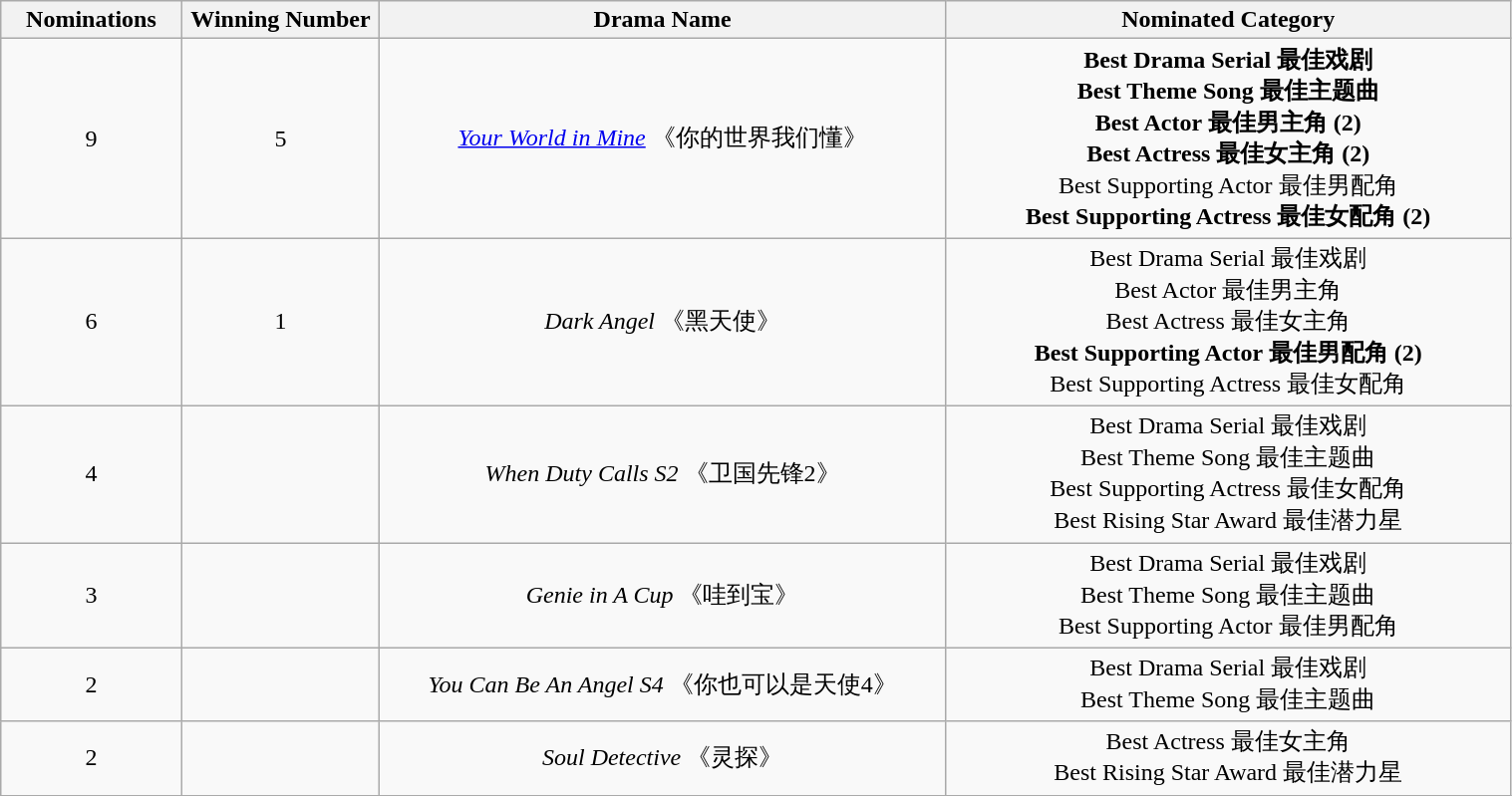<table class="wikitable" width=80% style="text-align:center">
<tr>
<th width=3%>Nominations</th>
<th width=7%>Winning Number</th>
<th width=20%>Drama Name</th>
<th width=20%>Nominated Category</th>
</tr>
<tr>
<td>9</td>
<td>5</td>
<td><em><a href='#'>Your World in Mine</a></em> 《你的世界我们懂》</td>
<td><strong>Best Drama Serial 最佳戏剧</strong><br> <strong>Best Theme Song 最佳主题曲</strong> <br> <strong>Best Actor 最佳男主角 (2)</strong> <br> <strong>Best Actress 最佳女主角 (2)</strong> <br> Best Supporting Actor 最佳男配角 <br> <strong>Best Supporting Actress 最佳女配角 (2)</strong></td>
</tr>
<tr>
<td>6</td>
<td>1</td>
<td><em>Dark Angel</em> 《黑天使》</td>
<td>Best Drama Serial 最佳戏剧<br>  Best Actor 最佳男主角 <br> Best Actress 最佳女主角 <br> <strong>Best Supporting Actor 最佳男配角 (2)</strong> <br> Best Supporting Actress 最佳女配角</td>
</tr>
<tr>
<td>4</td>
<td></td>
<td><em>When Duty Calls S2</em> 《卫国先锋2》</td>
<td>Best Drama Serial 最佳戏剧<br> Best Theme Song 最佳主题曲 <br> Best Supporting Actress 最佳女配角 <br> Best Rising Star Award 最佳潜力星</td>
</tr>
<tr>
<td>3</td>
<td></td>
<td><em>Genie in A Cup</em> 《哇到宝》</td>
<td>Best Drama Serial 最佳戏剧<br> Best Theme Song 最佳主题曲 <br> Best Supporting Actor 最佳男配角</td>
</tr>
<tr>
<td>2</td>
<td></td>
<td><em>You Can Be An Angel S4</em> 《你也可以是天使4》</td>
<td>Best Drama Serial 最佳戏剧<br> Best Theme Song 最佳主题曲</td>
</tr>
<tr>
<td>2</td>
<td></td>
<td><em>Soul Detective</em> 《灵探》</td>
<td>Best Actress 最佳女主角 <br> Best Rising Star Award 最佳潜力星</td>
</tr>
<tr>
</tr>
</table>
